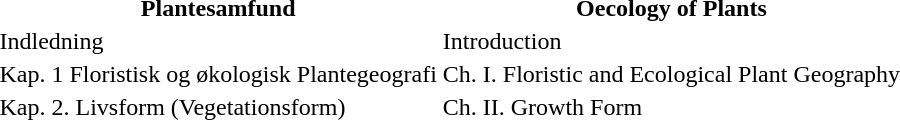<table>
<tr>
<th>Plantesamfund</th>
<th>Oecology of Plants</th>
</tr>
<tr>
<td>Indledning</td>
<td>Introduction</td>
</tr>
<tr>
<td>Kap. 1 Floristisk og økologisk Plantegeografi</td>
<td>Ch. I. Floristic and Ecological Plant Geography</td>
</tr>
<tr>
<td>Kap. 2. Livsform (Vegetationsform)</td>
<td>Ch. II. Growth Form</td>
</tr>
</table>
